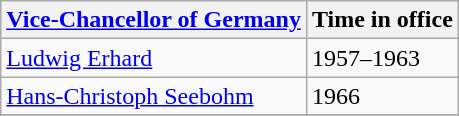<table class="wikitable">
<tr>
<th><a href='#'>Vice-Chancellor of Germany</a></th>
<th>Time in office</th>
</tr>
<tr>
<td><a href='#'>Ludwig Erhard</a></td>
<td>1957–1963</td>
</tr>
<tr>
<td><a href='#'>Hans-Christoph Seebohm</a></td>
<td>1966</td>
</tr>
<tr>
</tr>
</table>
